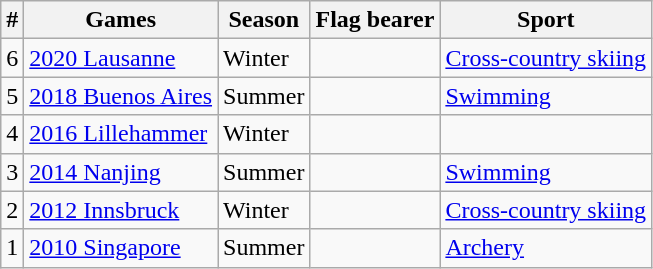<table class="wikitable sortable">
<tr>
<th>#</th>
<th>Games</th>
<th>Season</th>
<th>Flag bearer</th>
<th>Sport</th>
</tr>
<tr>
<td>6</td>
<td><a href='#'>2020 Lausanne</a></td>
<td>Winter</td>
<td></td>
<td><a href='#'>Cross-country skiing</a></td>
</tr>
<tr>
<td>5</td>
<td><a href='#'>2018 Buenos Aires</a></td>
<td>Summer</td>
<td></td>
<td><a href='#'>Swimming</a></td>
</tr>
<tr>
<td>4</td>
<td><a href='#'>2016 Lillehammer</a></td>
<td>Winter</td>
<td></td>
<td></td>
</tr>
<tr>
<td>3</td>
<td><a href='#'>2014 Nanjing</a></td>
<td>Summer</td>
<td></td>
<td><a href='#'>Swimming</a></td>
</tr>
<tr>
<td>2</td>
<td><a href='#'>2012 Innsbruck</a></td>
<td>Winter</td>
<td></td>
<td><a href='#'>Cross-country skiing</a></td>
</tr>
<tr>
<td>1</td>
<td><a href='#'>2010 Singapore</a></td>
<td>Summer</td>
<td></td>
<td><a href='#'>Archery</a></td>
</tr>
</table>
